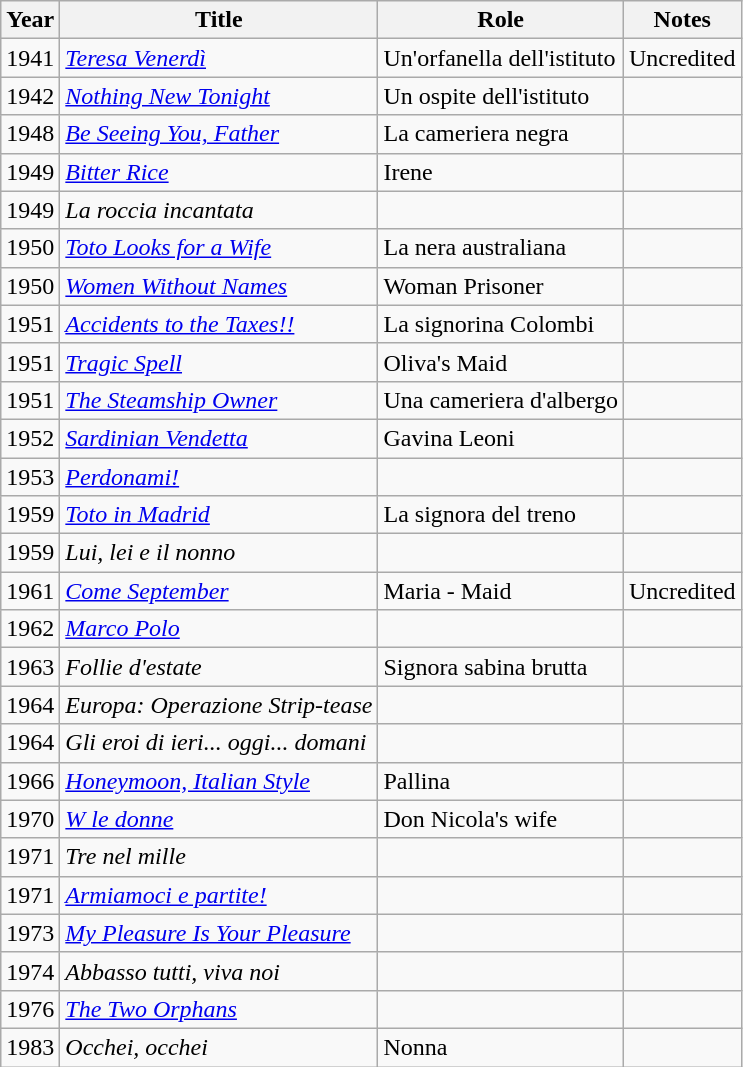<table class="wikitable">
<tr>
<th>Year</th>
<th>Title</th>
<th>Role</th>
<th>Notes</th>
</tr>
<tr>
<td>1941</td>
<td><em><a href='#'>Teresa Venerdì</a></em></td>
<td>Un'orfanella dell'istituto</td>
<td>Uncredited</td>
</tr>
<tr>
<td>1942</td>
<td><em><a href='#'>Nothing New Tonight</a></em></td>
<td>Un ospite dell'istituto</td>
<td></td>
</tr>
<tr>
<td>1948</td>
<td><em><a href='#'>Be Seeing You, Father</a></em></td>
<td>La cameriera negra</td>
<td></td>
</tr>
<tr>
<td>1949</td>
<td><em><a href='#'>Bitter Rice</a></em></td>
<td>Irene</td>
<td></td>
</tr>
<tr>
<td>1949</td>
<td><em>La roccia incantata</em></td>
<td></td>
<td></td>
</tr>
<tr>
<td>1950</td>
<td><em><a href='#'>Toto Looks for a Wife</a></em></td>
<td>La nera australiana</td>
<td></td>
</tr>
<tr>
<td>1950</td>
<td><em><a href='#'>Women Without Names</a></em></td>
<td>Woman Prisoner</td>
<td></td>
</tr>
<tr>
<td>1951</td>
<td><em><a href='#'>Accidents to the Taxes!!</a></em></td>
<td>La signorina Colombi</td>
<td></td>
</tr>
<tr>
<td>1951</td>
<td><em><a href='#'>Tragic Spell</a></em></td>
<td>Oliva's Maid</td>
<td></td>
</tr>
<tr>
<td>1951</td>
<td><em><a href='#'>The Steamship Owner</a></em></td>
<td>Una cameriera d'albergo</td>
<td></td>
</tr>
<tr>
<td>1952</td>
<td><em><a href='#'>Sardinian Vendetta</a></em></td>
<td>Gavina Leoni</td>
<td></td>
</tr>
<tr>
<td>1953</td>
<td><em><a href='#'>Perdonami!</a></em></td>
<td></td>
<td></td>
</tr>
<tr>
<td>1959</td>
<td><em><a href='#'>Toto in Madrid</a></em></td>
<td>La signora del treno</td>
<td></td>
</tr>
<tr>
<td>1959</td>
<td><em>Lui, lei e il nonno</em></td>
<td></td>
<td></td>
</tr>
<tr>
<td>1961</td>
<td><em><a href='#'>Come September</a></em></td>
<td>Maria - Maid</td>
<td>Uncredited</td>
</tr>
<tr>
<td>1962</td>
<td><em><a href='#'>Marco Polo</a></em></td>
<td></td>
<td></td>
</tr>
<tr>
<td>1963</td>
<td><em>Follie d'estate</em></td>
<td>Signora sabina brutta</td>
<td></td>
</tr>
<tr>
<td>1964</td>
<td><em>Europa: Operazione Strip-tease</em></td>
<td></td>
<td></td>
</tr>
<tr>
<td>1964</td>
<td><em>Gli eroi di ieri... oggi... domani</em></td>
<td></td>
<td></td>
</tr>
<tr>
<td>1966</td>
<td><em><a href='#'>Honeymoon, Italian Style</a></em></td>
<td>Pallina</td>
<td></td>
</tr>
<tr>
<td>1970</td>
<td><em><a href='#'>W le donne</a></em></td>
<td>Don Nicola's wife</td>
<td></td>
</tr>
<tr>
<td>1971</td>
<td><em>Tre nel mille</em></td>
<td></td>
<td></td>
</tr>
<tr>
<td>1971</td>
<td><em><a href='#'>Armiamoci e partite!</a></em></td>
<td></td>
<td></td>
</tr>
<tr>
<td>1973</td>
<td><em><a href='#'>My Pleasure Is Your Pleasure</a></em></td>
<td></td>
<td></td>
</tr>
<tr>
<td>1974</td>
<td><em>Abbasso tutti, viva noi</em></td>
<td></td>
<td></td>
</tr>
<tr>
<td>1976</td>
<td><em><a href='#'>The Two Orphans</a></em></td>
<td></td>
<td></td>
</tr>
<tr>
<td>1983</td>
<td><em>Occhei, occhei</em></td>
<td>Nonna</td>
<td></td>
</tr>
</table>
